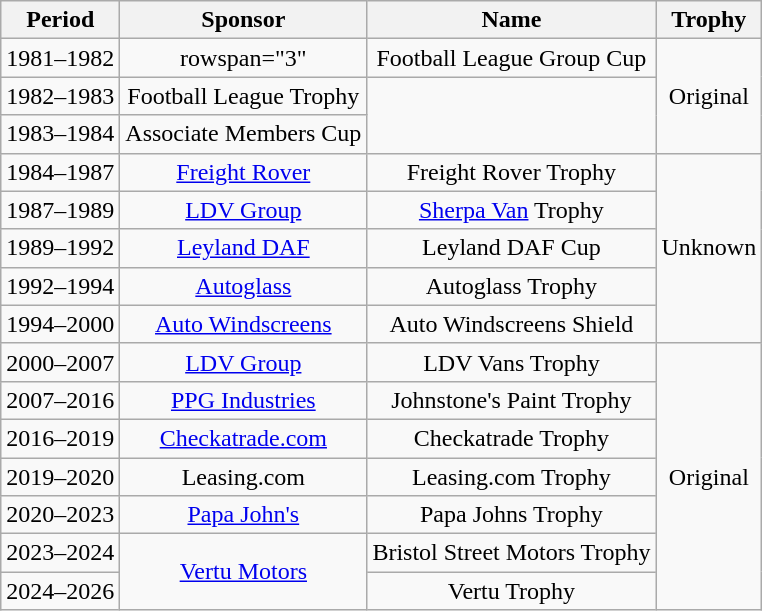<table class="wikitable" style="text-align:center;margin-left:1em;">
<tr>
<th>Period</th>
<th>Sponsor</th>
<th>Name</th>
<th>Trophy</th>
</tr>
<tr>
<td>1981–1982</td>
<td>rowspan="3" </td>
<td>Football League Group Cup</td>
<td rowspan="3">Original</td>
</tr>
<tr>
<td>1982–1983</td>
<td>Football League Trophy</td>
</tr>
<tr>
<td>1983–1984</td>
<td>Associate Members Cup</td>
</tr>
<tr>
<td>1984–1987</td>
<td><a href='#'>Freight Rover</a></td>
<td>Freight Rover Trophy</td>
<td rowspan="5">Unknown</td>
</tr>
<tr>
<td>1987–1989</td>
<td><a href='#'>LDV Group</a></td>
<td><a href='#'>Sherpa Van</a> Trophy</td>
</tr>
<tr>
<td>1989–1992</td>
<td><a href='#'>Leyland DAF</a></td>
<td>Leyland DAF Cup</td>
</tr>
<tr>
<td>1992–1994</td>
<td><a href='#'>Autoglass</a></td>
<td>Autoglass Trophy</td>
</tr>
<tr>
<td>1994–2000</td>
<td><a href='#'>Auto Windscreens</a></td>
<td>Auto Windscreens Shield</td>
</tr>
<tr>
<td>2000–2007</td>
<td><a href='#'>LDV Group</a></td>
<td>LDV Vans Trophy</td>
<td rowspan="7">Original</td>
</tr>
<tr>
<td>2007–2016</td>
<td><a href='#'>PPG Industries</a></td>
<td>Johnstone's Paint Trophy</td>
</tr>
<tr>
<td>2016–2019</td>
<td><a href='#'>Checkatrade.com</a></td>
<td>Checkatrade Trophy</td>
</tr>
<tr>
<td>2019–2020</td>
<td>Leasing.com</td>
<td>Leasing.com Trophy</td>
</tr>
<tr>
<td>2020–2023</td>
<td><a href='#'>Papa John's</a></td>
<td>Papa Johns Trophy</td>
</tr>
<tr>
<td>2023–2024</td>
<td rowspan="2"><a href='#'>Vertu Motors</a></td>
<td>Bristol Street Motors Trophy</td>
</tr>
<tr>
<td>2024–2026</td>
<td>Vertu Trophy</td>
</tr>
</table>
